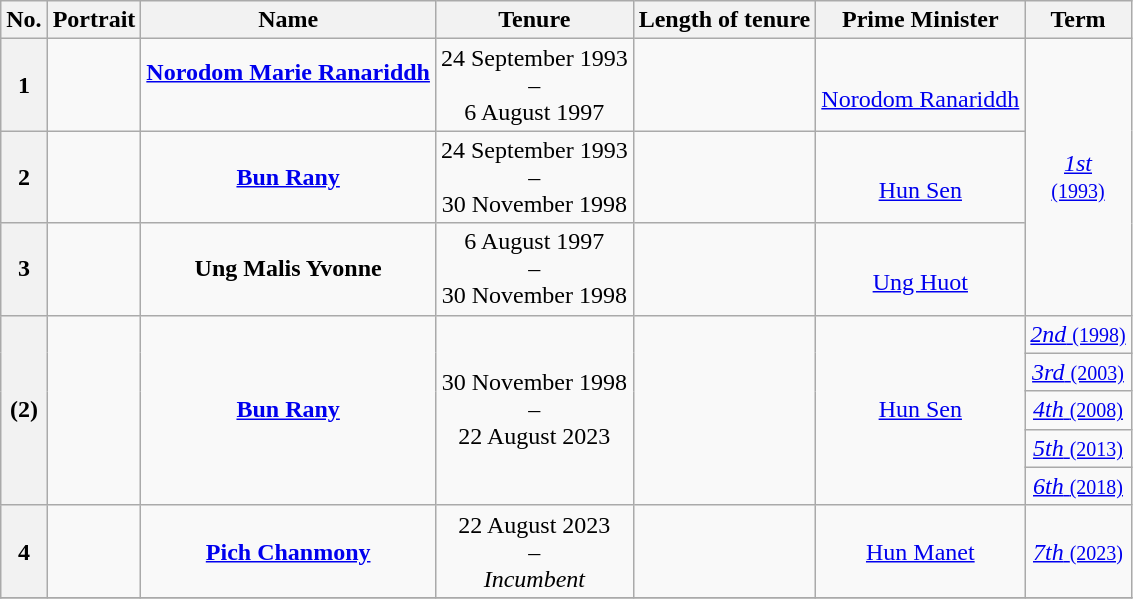<table class="wikitable sortable" style="text-align:Center;">
<tr>
<th class="unsortable"><abbr>No.</abbr><br></th>
<th class="unsortable">Portrait</th>
<th class="unsortable">Name</th>
<th class="unsortable">Tenure</th>
<th class="unsortable">Length of tenure</th>
<th class="unsortable">Prime Minister<br></th>
<th class="unsortable">Term</th>
</tr>
<tr>
<th>1</th>
<td></td>
<td><strong><a href='#'>Norodom Marie Ranariddh</a></strong><br><br></td>
<td>24 September 1993<br>–<br>6 August 1997</td>
<td></td>
<td><br><a href='#'>Norodom Ranariddh</a><br></td>
<td rowspan="3"><a href='#'><em>1st</em><br><small>(1993)</small></a></td>
</tr>
<tr>
<th>2</th>
<td></td>
<td><strong><a href='#'>Bun Rany</a></strong><s></s><br></td>
<td>24 September 1993<br>–<br>30 November 1998</td>
<td></td>
<td><br><a href='#'>Hun Sen</a><br></td>
</tr>
<tr>
<th>3</th>
<td></td>
<td><strong>Ung Malis Yvonne</strong></td>
<td>6 August 1997<br>–<br>30 November 1998</td>
<td></td>
<td><br><a href='#'>Ung Huot</a></td>
</tr>
<tr>
<th rowspan="5">(2)</th>
<td rowspan="5"></td>
<td rowspan="5"><strong><a href='#'>Bun Rany</a></strong><s></s><br></td>
<td rowspan="5">30 November 1998<br>–<br>22 August 2023<br></td>
<td rowspan="5"></td>
<td rowspan="5"><a href='#'>Hun Sen</a><br></td>
<td><a href='#'><em>2nd</em> <small>(1998)</small></a></td>
</tr>
<tr>
<td><a href='#'><em>3rd</em> <small>(2003)</small></a></td>
</tr>
<tr>
<td><a href='#'><em>4th</em> <small>(2008)</small></a></td>
</tr>
<tr>
<td><a href='#'><em>5th</em> <small>(2013)</small></a></td>
</tr>
<tr>
<td><a href='#'><em>6th</em> <small>(2018)</small></a></td>
</tr>
<tr>
<th>4</th>
<td></td>
<td><strong><a href='#'>Pich Chanmony</a></strong></td>
<td>22 August 2023<br>–<br><em>Incumbent</em></td>
<td></td>
<td><a href='#'>Hun Manet</a><br></td>
<td><a href='#'><em>7th</em> <small>(2023)</small></a></td>
</tr>
<tr>
</tr>
</table>
